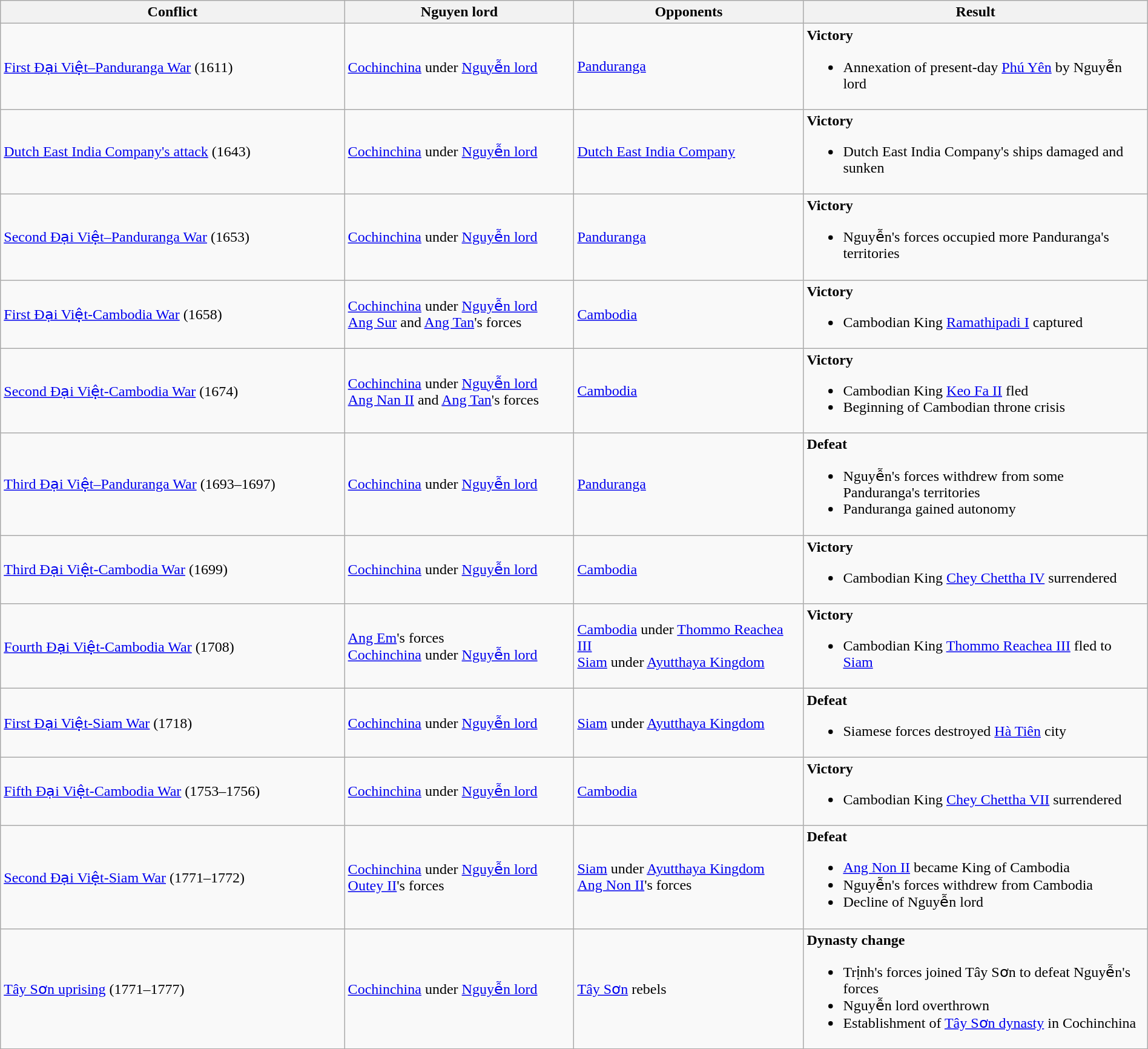<table class="wikitable" width="100%">
<tr>
<th width="30%">Conflict</th>
<th width="20%">Nguyen lord</th>
<th width="20%">Opponents</th>
<th width="30%">Result</th>
</tr>
<tr>
<td><a href='#'>First Đại Việt–Panduranga War</a> (1611)</td>
<td><a href='#'>Cochinchina</a> under <a href='#'>Nguyễn lord</a></td>
<td><a href='#'>Panduranga</a></td>
<td><strong>Victory</strong><br><ul><li>Annexation of present-day <a href='#'>Phú Yên</a> by Nguyễn lord</li></ul></td>
</tr>
<tr>
<td><a href='#'>Dutch East India Company's attack</a> (1643)</td>
<td><a href='#'>Cochinchina</a> under <a href='#'>Nguyễn lord</a></td>
<td> <a href='#'>Dutch East India Company</a></td>
<td><strong>Victory</strong><br><ul><li>Dutch East India Company's ships damaged and sunken</li></ul></td>
</tr>
<tr>
<td><a href='#'>Second Đại Việt–Panduranga War</a> (1653)</td>
<td><a href='#'>Cochinchina</a> under <a href='#'>Nguyễn lord</a></td>
<td><a href='#'>Panduranga</a></td>
<td><strong>Victory</strong><br><ul><li>Nguyễn's forces occupied more Panduranga's territories</li></ul></td>
</tr>
<tr>
<td><a href='#'>First Đại Việt-Cambodia War</a> (1658)</td>
<td><a href='#'>Cochinchina</a> under <a href='#'>Nguyễn lord</a> <br>  <a href='#'>Ang Sur</a> and <a href='#'>Ang Tan</a>'s forces</td>
<td> <a href='#'>Cambodia</a></td>
<td><strong>Victory</strong><br><ul><li>Cambodian King <a href='#'>Ramathipadi I</a> captured</li></ul></td>
</tr>
<tr>
<td><a href='#'>Second Đại Việt-Cambodia War</a> (1674)</td>
<td><a href='#'>Cochinchina</a> under <a href='#'>Nguyễn lord</a> <br>  <a href='#'>Ang Nan II</a> and <a href='#'>Ang Tan</a>'s forces</td>
<td> <a href='#'>Cambodia</a></td>
<td><strong>Victory</strong><br><ul><li>Cambodian King <a href='#'>Keo Fa II</a> fled</li><li>Beginning of Cambodian throne crisis</li></ul></td>
</tr>
<tr>
<td><a href='#'>Third Đại Việt–Panduranga War</a> (1693–1697)</td>
<td><a href='#'>Cochinchina</a> under <a href='#'>Nguyễn lord</a></td>
<td><a href='#'>Panduranga</a></td>
<td><strong>Defeat</strong><br><ul><li>Nguyễn's forces withdrew from some Panduranga's territories</li><li>Panduranga gained autonomy</li></ul></td>
</tr>
<tr>
<td><a href='#'>Third Đại Việt-Cambodia War</a> (1699)</td>
<td><a href='#'>Cochinchina</a> under <a href='#'>Nguyễn lord</a></td>
<td> <a href='#'>Cambodia</a></td>
<td><strong>Victory</strong><br><ul><li>Cambodian King <a href='#'>Chey Chettha IV</a> surrendered</li></ul></td>
</tr>
<tr>
<td><a href='#'>Fourth Đại Việt-Cambodia War</a> (1708)</td>
<td> <a href='#'>Ang Em</a>'s forces <br> <a href='#'>Cochinchina</a> under <a href='#'>Nguyễn lord</a></td>
<td> <a href='#'>Cambodia</a> under <a href='#'>Thommo Reachea III</a> <br>  <a href='#'>Siam</a> under <a href='#'>Ayutthaya Kingdom</a></td>
<td><strong>Victory</strong><br><ul><li>Cambodian King <a href='#'>Thommo Reachea III</a> fled to <a href='#'>Siam</a></li></ul></td>
</tr>
<tr>
<td><a href='#'>First Đại Việt-Siam War</a> (1718)</td>
<td><a href='#'>Cochinchina</a> under <a href='#'>Nguyễn lord</a></td>
<td> <a href='#'>Siam</a> under <a href='#'>Ayutthaya Kingdom</a></td>
<td><strong>Defeat</strong><br><ul><li>Siamese forces destroyed <a href='#'>Hà Tiên</a> city</li></ul></td>
</tr>
<tr>
<td><a href='#'>Fifth Đại Việt-Cambodia War</a> (1753–1756)</td>
<td><a href='#'>Cochinchina</a> under <a href='#'>Nguyễn lord</a></td>
<td> <a href='#'>Cambodia</a></td>
<td><strong>Victory</strong><br><ul><li>Cambodian King <a href='#'>Chey Chettha VII</a> surrendered</li></ul></td>
</tr>
<tr>
<td><a href='#'>Second Đại Việt-Siam War</a> (1771–1772)</td>
<td><a href='#'>Cochinchina</a> under <a href='#'>Nguyễn lord</a> <br>  <a href='#'>Outey II</a>'s forces</td>
<td> <a href='#'>Siam</a> under <a href='#'>Ayutthaya Kingdom</a> <br>  <a href='#'>Ang Non II</a>'s forces</td>
<td><strong>Defeat</strong><br><ul><li><a href='#'>Ang Non II</a> became King of Cambodia</li><li>Nguyễn's forces withdrew from Cambodia</li><li>Decline of Nguyễn lord</li></ul></td>
</tr>
<tr>
<td><a href='#'>Tây Sơn uprising</a> (1771–1777)</td>
<td><a href='#'>Cochinchina</a> under <a href='#'>Nguyễn lord</a></td>
<td><a href='#'>Tây Sơn</a> rebels</td>
<td><strong>Dynasty change</strong><br><ul><li>Trịnh's forces joined Tây Sơn to defeat Nguyễn's forces</li><li>Nguyễn lord overthrown</li><li>Establishment of <a href='#'>Tây Sơn dynasty</a> in Cochinchina</li></ul></td>
</tr>
</table>
